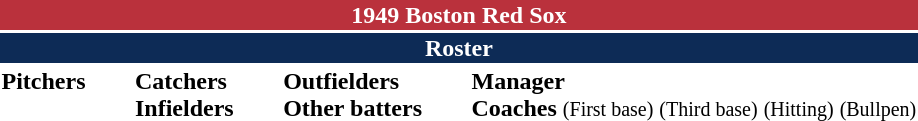<table class="toccolours" style="text-align: left;">
<tr>
<th colspan="10" style="background-color: #ba313c; color: white; text-align: center;">1949 Boston Red Sox</th>
</tr>
<tr>
<td colspan="10" style="background-color: #0d2b56; color: white; text-align: center;"><strong>Roster</strong></td>
</tr>
<tr>
<td valign="top"><strong>Pitchers</strong><br>















</td>
<td width="25px"></td>
<td valign="top"><strong>Catchers</strong><br>


<strong>Infielders</strong>







</td>
<td width="25px"></td>
<td valign="top"><strong>Outfielders</strong><br>





<strong>Other batters</strong>
</td>
<td width="25px"></td>
<td valign="top"><strong>Manager</strong><br>
<strong>Coaches</strong>
 <small>(First base)</small>
 <small>(Third base)</small>
 <small>(Hitting)</small>
 <small>(Bullpen)</small></td>
</tr>
</table>
